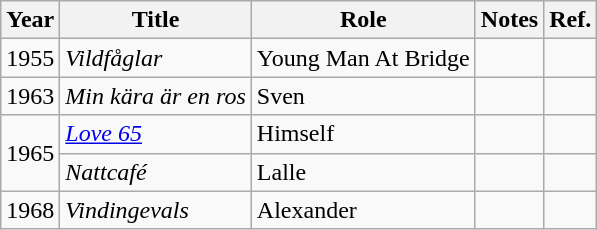<table class="wikitable">
<tr>
<th>Year</th>
<th>Title</th>
<th>Role</th>
<th>Notes</th>
<th>Ref.</th>
</tr>
<tr>
<td>1955</td>
<td><em>Vildfåglar</em></td>
<td>Young Man At Bridge</td>
<td></td>
<td></td>
</tr>
<tr>
<td>1963</td>
<td><em>Min kära är en ros</em></td>
<td>Sven</td>
<td></td>
<td></td>
</tr>
<tr>
<td rowspan="2">1965</td>
<td><em><a href='#'>Love 65</a></em></td>
<td>Himself</td>
<td></td>
<td></td>
</tr>
<tr>
<td><em>Nattcafé</em></td>
<td>Lalle</td>
<td></td>
<td></td>
</tr>
<tr>
<td>1968</td>
<td><em>Vindingevals</em></td>
<td>Alexander</td>
<td></td>
<td></td>
</tr>
</table>
